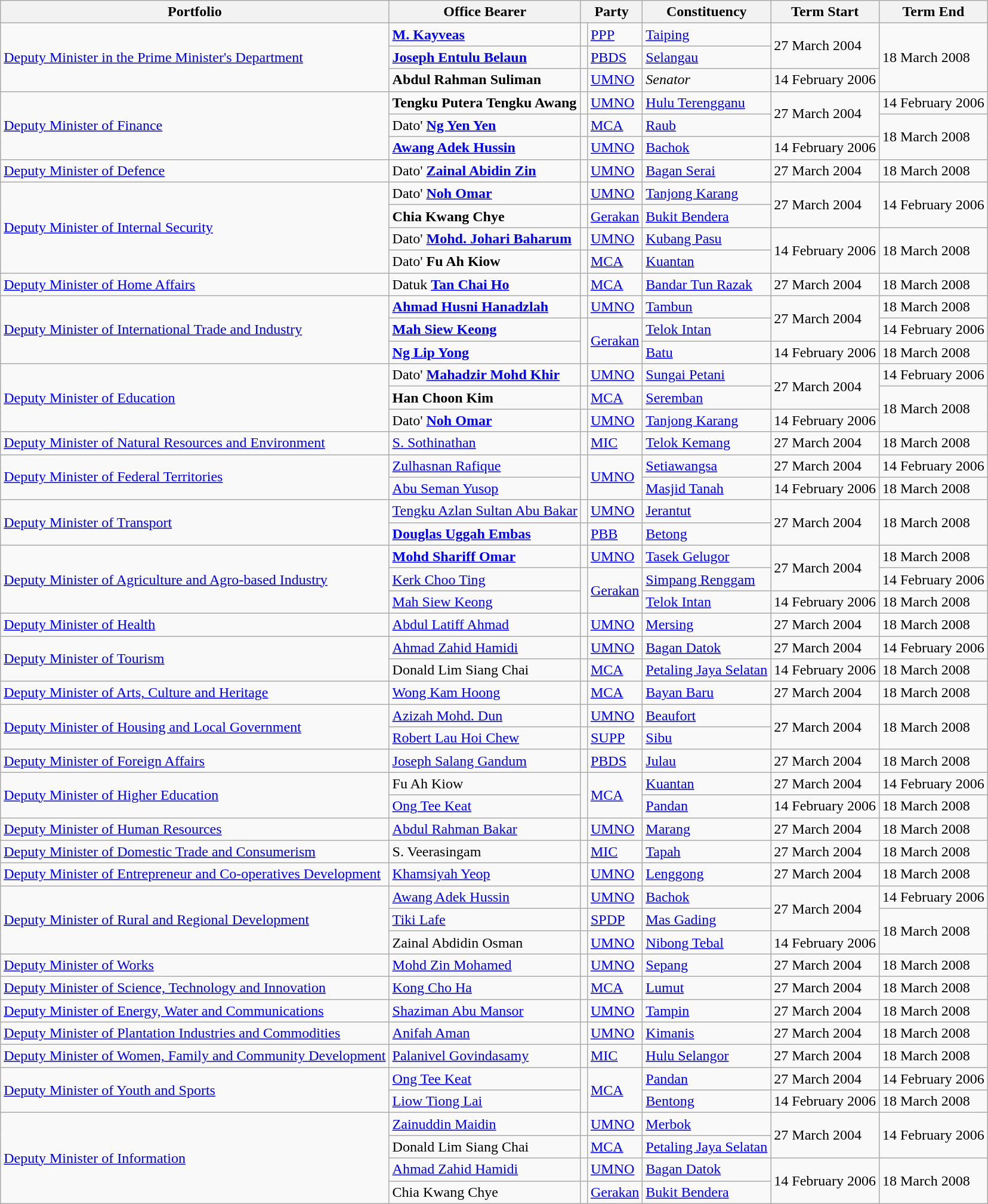<table class="wikitable sortable">
<tr>
<th>Portfolio</th>
<th>Office Bearer</th>
<th colspan=2>Party</th>
<th>Constituency</th>
<th>Term Start</th>
<th>Term End</th>
</tr>
<tr>
<td rowspan="3"><a href='#'>Deputy Minister in the Prime Minister's Department</a></td>
<td><strong><a href='#'>M. Kayveas</a></strong> </td>
<td bgcolor=></td>
<td><a href='#'>PPP</a></td>
<td><a href='#'>Taiping</a></td>
<td rowspan=2>27 March 2004</td>
<td rowspan=3>18 March 2008</td>
</tr>
<tr>
<td><strong><a href='#'>Joseph Entulu Belaun</a></strong> </td>
<td bgcolor=></td>
<td><a href='#'>PBDS</a></td>
<td><a href='#'>Selangau</a></td>
</tr>
<tr>
<td><strong>Abdul Rahman Suliman</strong></td>
<td bgcolor=></td>
<td><a href='#'>UMNO</a></td>
<td><em>Senator</em></td>
<td>14 February 2006</td>
</tr>
<tr>
<td rowspan="3"><a href='#'>Deputy Minister of Finance</a></td>
<td><strong>Tengku Putera Tengku Awang</strong> </td>
<td bgcolor=></td>
<td><a href='#'>UMNO</a></td>
<td><a href='#'>Hulu Terengganu</a></td>
<td rowspan=2>27 March 2004</td>
<td>14 February 2006</td>
</tr>
<tr>
<td>Dato' <strong><a href='#'>Ng Yen Yen</a></strong> </td>
<td bgcolor=></td>
<td><a href='#'>MCA</a></td>
<td><a href='#'>Raub</a></td>
<td rowspan=2>18 March 2008</td>
</tr>
<tr>
<td><strong><a href='#'>Awang Adek Hussin</a></strong> </td>
<td bgcolor=></td>
<td><a href='#'>UMNO</a></td>
<td><a href='#'>Bachok</a></td>
<td>14 February 2006</td>
</tr>
<tr>
<td><a href='#'>Deputy Minister of Defence</a></td>
<td>Dato' <strong><a href='#'>Zainal Abidin Zin</a></strong> </td>
<td bgcolor=></td>
<td><a href='#'>UMNO</a></td>
<td><a href='#'>Bagan Serai</a></td>
<td>27 March 2004</td>
<td>18 March 2008</td>
</tr>
<tr>
<td rowspan=4><a href='#'>Deputy Minister of Internal Security</a></td>
<td>Dato' <strong><a href='#'>Noh Omar</a></strong> </td>
<td bgcolor=></td>
<td><a href='#'>UMNO</a></td>
<td><a href='#'>Tanjong Karang</a></td>
<td rowspan=2>27 March 2004</td>
<td rowspan=2>14 February 2006</td>
</tr>
<tr>
<td><strong>Chia Kwang Chye</strong> </td>
<td bgcolor=></td>
<td><a href='#'>Gerakan</a></td>
<td><a href='#'>Bukit Bendera</a></td>
</tr>
<tr>
<td>Dato' <strong><a href='#'>Mohd. Johari Baharum</a></strong> </td>
<td bgcolor=></td>
<td><a href='#'>UMNO</a></td>
<td><a href='#'>Kubang Pasu</a></td>
<td rowspan=2>14 February 2006</td>
<td rowspan=2>18 March 2008</td>
</tr>
<tr>
<td>Dato' <strong>Fu Ah Kiow</strong> </td>
<td bgcolor=></td>
<td><a href='#'>MCA</a></td>
<td><a href='#'>Kuantan</a></td>
</tr>
<tr>
<td><a href='#'>Deputy Minister of Home Affairs</a></td>
<td>Datuk <strong><a href='#'>Tan Chai Ho</a></strong> </td>
<td bgcolor=></td>
<td><a href='#'>MCA</a></td>
<td><a href='#'>Bandar Tun Razak</a></td>
<td>27 March 2004</td>
<td>18 March 2008</td>
</tr>
<tr>
<td rowspan="3"><a href='#'>Deputy Minister of International Trade and Industry</a></td>
<td><strong><a href='#'>Ahmad Husni Hanadzlah</a></strong> </td>
<td bgcolor=></td>
<td><a href='#'>UMNO</a></td>
<td><a href='#'>Tambun</a></td>
<td rowspan=2>27 March 2004</td>
<td>18 March 2008</td>
</tr>
<tr>
<td><strong><a href='#'>Mah Siew Keong</a></strong> </td>
<td rowspan=2 bgcolor=></td>
<td rowspan=2><a href='#'>Gerakan</a></td>
<td><a href='#'>Telok Intan</a></td>
<td>14 February 2006</td>
</tr>
<tr>
<td><strong><a href='#'>Ng Lip Yong</a></strong> </td>
<td><a href='#'>Batu</a></td>
<td>14 February 2006</td>
<td>18 March 2008</td>
</tr>
<tr>
<td rowspan="3"><a href='#'>Deputy Minister of Education</a></td>
<td>Dato' <strong><a href='#'>Mahadzir Mohd Khir</a></strong> </td>
<td bgcolor=></td>
<td><a href='#'>UMNO</a></td>
<td><a href='#'>Sungai Petani</a></td>
<td rowspan=2>27 March 2004</td>
<td>14 February 2006</td>
</tr>
<tr>
<td><strong>Han Choon Kim</strong> </td>
<td bgcolor=></td>
<td><a href='#'>MCA</a></td>
<td><a href='#'>Seremban</a></td>
<td rowspan=2>18 March 2008</td>
</tr>
<tr>
<td>Dato' <strong><a href='#'>Noh Omar</a></strong> </td>
<td bgcolor=></td>
<td><a href='#'>UMNO</a></td>
<td><a href='#'>Tanjong Karang</a></td>
<td>14 February 2006</td>
</tr>
<tr>
<td><a href='#'>Deputy Minister of Natural Resources and Environment</a></td>
<td><a href='#'>S. Sothinathan</a></td>
<td bgcolor=></td>
<td><a href='#'>MIC</a></td>
<td><a href='#'>Telok Kemang</a></td>
<td>27 March 2004</td>
<td>18 March 2008</td>
</tr>
<tr>
<td rowspan=2><a href='#'>Deputy Minister of Federal Territories</a></td>
<td><a href='#'>Zulhasnan Rafique</a></td>
<td rowspan=2 bgcolor=></td>
<td rowspan=2><a href='#'>UMNO</a></td>
<td><a href='#'>Setiawangsa</a></td>
<td>27 March 2004</td>
<td>14 February 2006</td>
</tr>
<tr>
<td><a href='#'>Abu Seman Yusop</a></td>
<td><a href='#'>Masjid Tanah</a></td>
<td>14 February 2006</td>
<td>18 March 2008</td>
</tr>
<tr>
<td rowspan=2><a href='#'>Deputy Minister of Transport</a></td>
<td><a href='#'>Tengku Azlan Sultan Abu Bakar</a></td>
<td bgcolor=></td>
<td><a href='#'>UMNO</a></td>
<td><a href='#'>Jerantut</a></td>
<td rowspan=2>27 March 2004</td>
<td rowspan=2>18 March 2008</td>
</tr>
<tr>
<td><strong><a href='#'>Douglas Uggah Embas</a></strong> </td>
<td bgcolor=></td>
<td><a href='#'>PBB</a></td>
<td><a href='#'>Betong</a></td>
</tr>
<tr>
<td rowspan=3><a href='#'>Deputy Minister of Agriculture and Agro-based Industry</a></td>
<td><strong><a href='#'>Mohd Shariff Omar</a></strong> </td>
<td bgcolor=></td>
<td><a href='#'>UMNO</a></td>
<td><a href='#'>Tasek Gelugor</a></td>
<td rowspan=2>27 March 2004</td>
<td>18 March 2008</td>
</tr>
<tr>
<td><a href='#'>Kerk Choo Ting</a></td>
<td rowspan=2 bgcolor=></td>
<td rowspan=2><a href='#'>Gerakan</a></td>
<td><a href='#'>Simpang Renggam</a></td>
<td>14 February 2006</td>
</tr>
<tr>
<td><a href='#'>Mah Siew Keong</a></td>
<td><a href='#'>Telok Intan</a></td>
<td>14 February 2006</td>
<td>18 March 2008</td>
</tr>
<tr>
<td><a href='#'>Deputy Minister of Health</a></td>
<td><a href='#'>Abdul Latiff Ahmad</a></td>
<td bgcolor=></td>
<td><a href='#'>UMNO</a></td>
<td><a href='#'>Mersing</a></td>
<td>27 March 2004</td>
<td>18 March 2008</td>
</tr>
<tr>
<td rowspan=2><a href='#'>Deputy Minister of Tourism</a></td>
<td><a href='#'>Ahmad Zahid Hamidi</a></td>
<td bgcolor=></td>
<td><a href='#'>UMNO</a></td>
<td><a href='#'>Bagan Datok</a></td>
<td>27 March 2004</td>
<td>14 February 2006</td>
</tr>
<tr>
<td>Donald Lim Siang Chai</td>
<td bgcolor=></td>
<td><a href='#'>MCA</a></td>
<td><a href='#'>Petaling Jaya Selatan</a></td>
<td>14 February 2006</td>
<td>18 March 2008</td>
</tr>
<tr>
<td><a href='#'>Deputy Minister of Arts, Culture and Heritage</a></td>
<td><a href='#'>Wong Kam Hoong</a></td>
<td bgcolor=></td>
<td><a href='#'>MCA</a></td>
<td><a href='#'>Bayan Baru</a></td>
<td>27 March 2004</td>
<td>18 March 2008</td>
</tr>
<tr>
<td rowspan=2><a href='#'>Deputy Minister of Housing and Local Government</a></td>
<td><a href='#'>Azizah Mohd. Dun</a></td>
<td bgcolor=></td>
<td><a href='#'>UMNO</a></td>
<td><a href='#'>Beaufort</a></td>
<td rowspan=2>27 March 2004</td>
<td rowspan=2>18 March 2008</td>
</tr>
<tr>
<td><a href='#'>Robert Lau Hoi Chew</a></td>
<td bgcolor=></td>
<td><a href='#'>SUPP</a></td>
<td><a href='#'>Sibu</a></td>
</tr>
<tr>
<td><a href='#'>Deputy Minister of Foreign Affairs</a></td>
<td><a href='#'>Joseph Salang Gandum</a></td>
<td bgcolor=></td>
<td><a href='#'>PBDS</a></td>
<td><a href='#'>Julau</a></td>
<td>27 March 2004</td>
<td>18 March 2008</td>
</tr>
<tr>
<td rowspan=2><a href='#'>Deputy Minister of Higher Education</a></td>
<td>Fu Ah Kiow</td>
<td rowspan=2 bgcolor=></td>
<td rowspan=2><a href='#'>MCA</a></td>
<td><a href='#'>Kuantan</a></td>
<td>27 March 2004</td>
<td>14 February 2006</td>
</tr>
<tr>
<td><a href='#'>Ong Tee Keat</a></td>
<td><a href='#'>Pandan</a></td>
<td>14 February 2006</td>
<td>18 March 2008</td>
</tr>
<tr>
<td><a href='#'>Deputy Minister of Human Resources</a></td>
<td><a href='#'>Abdul Rahman Bakar</a></td>
<td bgcolor=></td>
<td><a href='#'>UMNO</a></td>
<td><a href='#'>Marang</a></td>
<td>27 March 2004</td>
<td>18 March 2008</td>
</tr>
<tr>
<td><a href='#'>Deputy Minister of Domestic Trade and Consumerism</a></td>
<td>S. Veerasingam</td>
<td bgcolor=></td>
<td><a href='#'>MIC</a></td>
<td><a href='#'>Tapah</a></td>
<td>27 March 2004</td>
<td>18 March 2008</td>
</tr>
<tr>
<td><a href='#'>Deputy Minister of Entrepreneur and Co-operatives Development</a></td>
<td><a href='#'>Khamsiyah Yeop</a></td>
<td bgcolor=></td>
<td><a href='#'>UMNO</a></td>
<td><a href='#'>Lenggong</a></td>
<td>27 March 2004</td>
<td>18 March 2008</td>
</tr>
<tr>
<td rowspan=3><a href='#'>Deputy Minister of Rural and Regional Development</a></td>
<td><a href='#'>Awang Adek Hussin</a></td>
<td bgcolor=></td>
<td><a href='#'>UMNO</a></td>
<td><a href='#'>Bachok</a></td>
<td rowspan=2>27 March 2004</td>
<td>14 February 2006</td>
</tr>
<tr>
<td><a href='#'>Tiki Lafe</a></td>
<td bgcolor=></td>
<td><a href='#'>SPDP</a></td>
<td><a href='#'>Mas Gading</a></td>
<td rowspan=2>18 March 2008</td>
</tr>
<tr>
<td>Zainal Abdidin Osman</td>
<td bgcolor=></td>
<td><a href='#'>UMNO</a></td>
<td><a href='#'>Nibong Tebal</a></td>
<td>14 February 2006</td>
</tr>
<tr>
<td><a href='#'>Deputy Minister of Works</a></td>
<td><a href='#'>Mohd Zin Mohamed</a></td>
<td bgcolor=></td>
<td><a href='#'>UMNO</a></td>
<td><a href='#'>Sepang</a></td>
<td>27 March 2004</td>
<td>18 March 2008</td>
</tr>
<tr>
<td><a href='#'>Deputy Minister of Science, Technology and Innovation</a></td>
<td><a href='#'>Kong Cho Ha</a></td>
<td bgcolor=></td>
<td><a href='#'>MCA</a></td>
<td><a href='#'>Lumut</a></td>
<td>27 March 2004</td>
<td>18 March 2008</td>
</tr>
<tr>
<td><a href='#'>Deputy Minister of Energy, Water and Communications</a></td>
<td><a href='#'>Shaziman Abu Mansor</a></td>
<td bgcolor=></td>
<td><a href='#'>UMNO</a></td>
<td><a href='#'>Tampin</a></td>
<td>27 March 2004</td>
<td>18 March 2008</td>
</tr>
<tr>
<td><a href='#'>Deputy Minister of Plantation Industries and Commodities</a></td>
<td><a href='#'>Anifah Aman</a></td>
<td bgcolor=></td>
<td><a href='#'>UMNO</a></td>
<td><a href='#'>Kimanis</a></td>
<td>27 March 2004</td>
<td>18 March 2008</td>
</tr>
<tr>
<td><a href='#'>Deputy Minister of Women, Family and Community Development</a></td>
<td><a href='#'>Palanivel Govindasamy</a></td>
<td bgcolor=></td>
<td><a href='#'>MIC</a></td>
<td><a href='#'>Hulu Selangor</a></td>
<td>27 March 2004</td>
<td>18 March 2008</td>
</tr>
<tr>
<td rowspan=2><a href='#'>Deputy Minister of Youth and Sports</a></td>
<td><a href='#'>Ong Tee Keat</a></td>
<td rowspan=2 bgcolor=></td>
<td rowspan=2><a href='#'>MCA</a></td>
<td><a href='#'>Pandan</a></td>
<td>27 March 2004</td>
<td>14 February 2006</td>
</tr>
<tr>
<td><a href='#'>Liow Tiong Lai</a></td>
<td><a href='#'>Bentong</a></td>
<td>14 February 2006</td>
<td>18 March 2008</td>
</tr>
<tr>
<td rowspan=4><a href='#'>Deputy Minister of Information</a></td>
<td><a href='#'>Zainuddin Maidin</a></td>
<td bgcolor=></td>
<td><a href='#'>UMNO</a></td>
<td><a href='#'>Merbok</a></td>
<td rowspan=2>27 March 2004</td>
<td rowspan=2>14 February 2006</td>
</tr>
<tr>
<td>Donald Lim Siang Chai</td>
<td bgcolor=></td>
<td><a href='#'>MCA</a></td>
<td><a href='#'>Petaling Jaya Selatan</a></td>
</tr>
<tr>
<td><a href='#'>Ahmad Zahid Hamidi</a></td>
<td bgcolor=></td>
<td><a href='#'>UMNO</a></td>
<td><a href='#'>Bagan Datok</a></td>
<td rowspan=2>14 February 2006</td>
<td rowspan=2>18 March 2008</td>
</tr>
<tr>
<td>Chia Kwang Chye</td>
<td bgcolor=></td>
<td><a href='#'>Gerakan</a></td>
<td><a href='#'>Bukit Bendera</a></td>
</tr>
</table>
